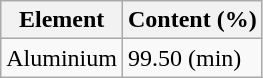<table class="wikitable">
<tr>
<th>Element</th>
<th>Content (%)</th>
</tr>
<tr>
<td>Aluminium</td>
<td>99.50 (min)</td>
</tr>
</table>
